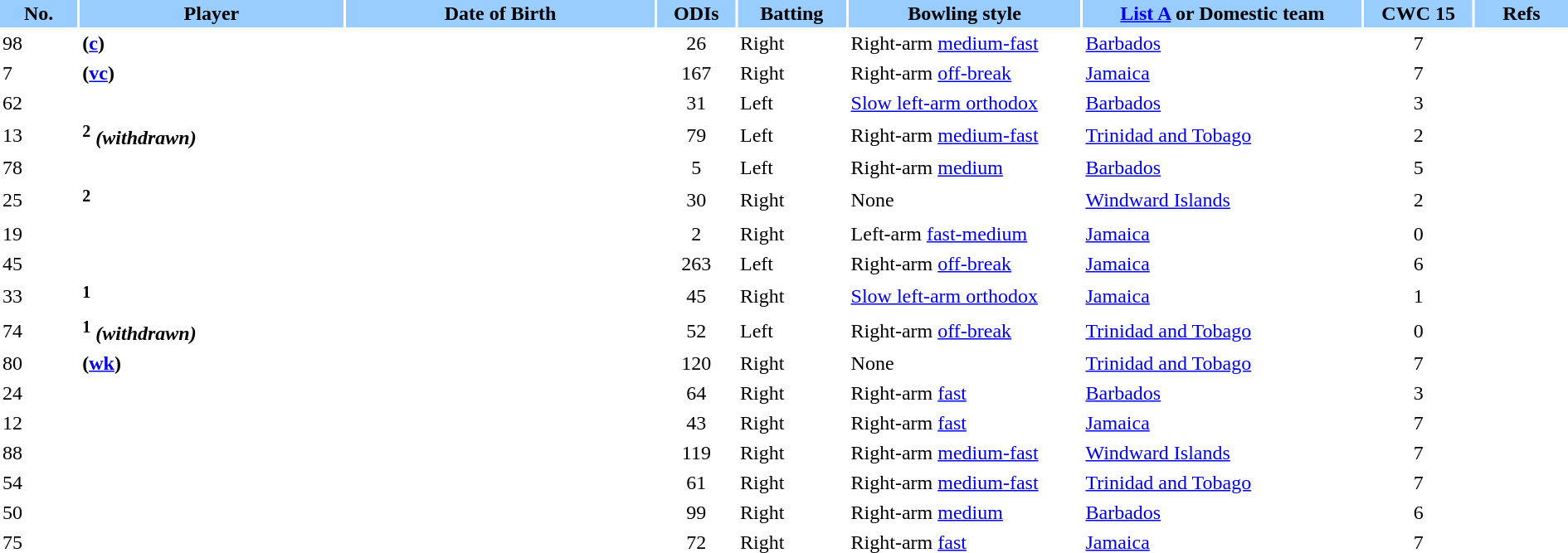<table class="sortable plainrowheaders" style="width:100%;" border="0" cellspacing="2" cellpadding="2">
<tr>
<th style="background-color:#99ccff;" scope="col" width=5%>No.</th>
<th style="background-color:#99ccff;" scope="col" width=17%>Player</th>
<th style="background-color:#99ccff;" scope="col" width=20%>Date of Birth</th>
<th style="background-color:#99ccff;" scope="col" width=5%>ODIs</th>
<th style="background-color:#99ccff;" scope="col" width=7%>Batting</th>
<th style="background-color:#99ccff;" scope="col" width=15%>Bowling style</th>
<th style="background-color:#99ccff;" scope="col" width=18%><a href='#'>List A</a> or Domestic team</th>
<th style="background-color:#99ccff;" scope="col" width=7%>CWC 15</th>
<th style="background-color:#99ccff;" scope="col" width=6% class="unsortable">Refs</th>
</tr>
<tr>
<td>98</td>
<th scope="row" align="left"> (<a href='#'>c</a>)</th>
<td></td>
<td align="center">26</td>
<td>Right</td>
<td>Right-arm <a href='#'>medium-fast</a></td>
<td><a href='#'>Barbados</a></td>
<td align="center">7</td>
<td align="center"></td>
</tr>
<tr>
<td>7</td>
<th scope="row" align="left"> (<a href='#'>vc</a>)</th>
<td></td>
<td align="center">167</td>
<td>Right</td>
<td>Right-arm <a href='#'>off-break</a></td>
<td><a href='#'>Jamaica</a></td>
<td align="center">7</td>
<td align="center"></td>
</tr>
<tr>
<td>62</td>
<th scope="row" align="left"></th>
<td></td>
<td align="center">31</td>
<td>Left</td>
<td><a href='#'>Slow left-arm orthodox</a></td>
<td><a href='#'>Barbados</a></td>
<td align="center">3</td>
<td align="center"></td>
</tr>
<tr>
<td>13</td>
<th scope="row" align="left"><sup>2</sup> <em>(withdrawn)</em></th>
<td></td>
<td align="center">79</td>
<td>Left</td>
<td>Right-arm <a href='#'>medium-fast</a></td>
<td><a href='#'>Trinidad and Tobago</a></td>
<td align="center">2</td>
<td align="center"></td>
</tr>
<tr>
<td>78</td>
<th scope="row" align="left"></th>
<td></td>
<td align="center">5</td>
<td>Left</td>
<td>Right-arm <a href='#'>medium</a></td>
<td><a href='#'>Barbados</a></td>
<td align="center">5</td>
<td align="center"></td>
</tr>
<tr>
<td>25</td>
<th scope="row" align="left"><sup>2</sup></th>
<td></td>
<td align="center">30</td>
<td>Right</td>
<td>None</td>
<td><a href='#'>Windward Islands</a></td>
<td align="center">2</td>
<td align="center"></td>
</tr>
<tr>
<td>19</td>
<th scope="row" align="left"></th>
<td></td>
<td align="center">2</td>
<td>Right</td>
<td>Left-arm <a href='#'>fast-medium</a></td>
<td><a href='#'>Jamaica</a></td>
<td align="center">0</td>
<td align="center"></td>
</tr>
<tr>
<td>45</td>
<th scope="row" align="left"></th>
<td></td>
<td align="center">263</td>
<td>Left</td>
<td>Right-arm <a href='#'>off-break</a></td>
<td><a href='#'>Jamaica</a></td>
<td align="center">6</td>
<td align="center"></td>
</tr>
<tr>
<td>33</td>
<th scope="row" align="left"><sup>1</sup></th>
<td></td>
<td align="center">45</td>
<td>Right</td>
<td><a href='#'>Slow left-arm orthodox</a></td>
<td><a href='#'>Jamaica</a></td>
<td align="center">1</td>
<td align="center"></td>
</tr>
<tr>
<td>74</td>
<th scope="row" align="left"><sup>1</sup> <em>(withdrawn)</em></th>
<td></td>
<td align="center">52</td>
<td>Left</td>
<td>Right-arm <a href='#'>off-break</a></td>
<td><a href='#'>Trinidad and Tobago</a></td>
<td align="center">0</td>
<td align="center"></td>
</tr>
<tr>
<td>80</td>
<th scope="row" align="left"> (<a href='#'>wk</a>)</th>
<td></td>
<td align="center">120</td>
<td>Right</td>
<td>None</td>
<td><a href='#'>Trinidad and Tobago</a></td>
<td align="center">7</td>
<td align="center"></td>
</tr>
<tr>
<td>24</td>
<th scope="row" align="left"></th>
<td></td>
<td align="center">64</td>
<td>Right</td>
<td>Right-arm <a href='#'>fast</a></td>
<td><a href='#'>Barbados</a></td>
<td align="center">3</td>
<td align="center"></td>
</tr>
<tr>
<td>12</td>
<th scope="row" align="left"></th>
<td></td>
<td align="center">43</td>
<td>Right</td>
<td>Right-arm <a href='#'>fast</a></td>
<td><a href='#'>Jamaica</a></td>
<td align="center">7</td>
<td align="center"></td>
</tr>
<tr>
<td>88</td>
<th scope="row" align="left"></th>
<td></td>
<td align="center">119</td>
<td>Right</td>
<td>Right-arm <a href='#'>medium-fast</a></td>
<td><a href='#'>Windward Islands</a></td>
<td align="center">7</td>
<td align="center"></td>
</tr>
<tr>
<td>54</td>
<th scope="row" align="left"></th>
<td></td>
<td align="center">61</td>
<td>Right</td>
<td>Right-arm <a href='#'>medium-fast</a></td>
<td><a href='#'>Trinidad and Tobago</a></td>
<td align="center">7</td>
<td align="center"></td>
</tr>
<tr>
<td>50</td>
<th scope="row" align="left"></th>
<td></td>
<td align="center">99</td>
<td>Right</td>
<td>Right-arm <a href='#'>medium</a></td>
<td><a href='#'>Barbados</a></td>
<td align="center">6</td>
<td align="center"></td>
</tr>
<tr>
<td>75</td>
<th scope="row" align="left"></th>
<td></td>
<td align="center">72</td>
<td>Right</td>
<td>Right-arm <a href='#'>fast</a></td>
<td><a href='#'>Jamaica</a></td>
<td align="center">7</td>
<td align="center"></td>
</tr>
</table>
